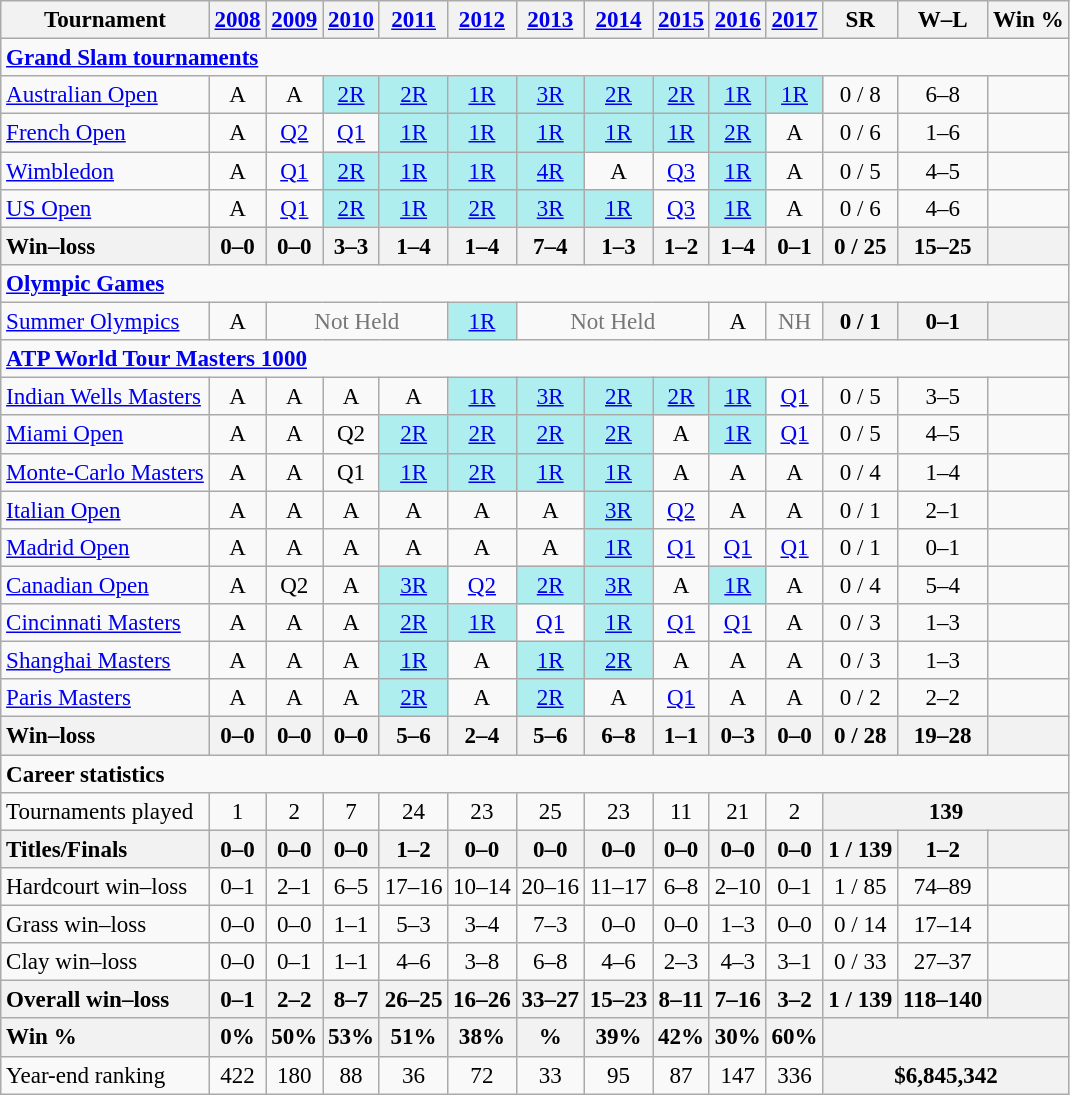<table class=wikitable style=text-align:center;font-size:96%>
<tr>
<th>Tournament</th>
<th><a href='#'>2008</a></th>
<th><a href='#'>2009</a></th>
<th><a href='#'>2010</a></th>
<th><a href='#'>2011</a></th>
<th><a href='#'>2012</a></th>
<th><a href='#'>2013</a></th>
<th><a href='#'>2014</a></th>
<th><a href='#'>2015</a></th>
<th><a href='#'>2016</a></th>
<th><a href='#'>2017</a></th>
<th>SR</th>
<th>W–L</th>
<th>Win %</th>
</tr>
<tr>
<td colspan="14" align="left"><a href='#'><strong>Grand Slam tournaments</strong></a></td>
</tr>
<tr>
<td align=left><a href='#'>Australian Open</a></td>
<td>A</td>
<td>A</td>
<td bgcolor=afeeee><a href='#'>2R</a></td>
<td bgcolor=afeeee><a href='#'>2R</a></td>
<td bgcolor=afeeee><a href='#'>1R</a></td>
<td bgcolor=afeeee><a href='#'>3R</a></td>
<td bgcolor=afeeee><a href='#'>2R</a></td>
<td bgcolor=afeeee><a href='#'>2R</a></td>
<td bgcolor=afeeee><a href='#'>1R</a></td>
<td bgcolor=afeeee><a href='#'>1R</a></td>
<td>0 / 8</td>
<td>6–8</td>
<td></td>
</tr>
<tr>
<td align=left><a href='#'>French Open</a></td>
<td>A</td>
<td><a href='#'>Q2</a></td>
<td><a href='#'>Q1</a></td>
<td bgcolor=afeeee><a href='#'>1R</a></td>
<td bgcolor=afeeee><a href='#'>1R</a></td>
<td bgcolor=afeeee><a href='#'>1R</a></td>
<td bgcolor=afeeee><a href='#'>1R</a></td>
<td bgcolor=afeeee><a href='#'>1R</a></td>
<td bgcolor=afeeee><a href='#'>2R</a></td>
<td>A</td>
<td>0 / 6</td>
<td>1–6</td>
<td></td>
</tr>
<tr>
<td align=left><a href='#'>Wimbledon</a></td>
<td>A</td>
<td><a href='#'>Q1</a></td>
<td bgcolor=afeeee><a href='#'>2R</a></td>
<td bgcolor=afeeee><a href='#'>1R</a></td>
<td bgcolor=afeeee><a href='#'>1R</a></td>
<td bgcolor=afeeee><a href='#'>4R</a></td>
<td>A</td>
<td><a href='#'>Q3</a></td>
<td bgcolor=afeeee><a href='#'>1R</a></td>
<td>A</td>
<td>0 / 5</td>
<td>4–5</td>
<td></td>
</tr>
<tr>
<td align=left><a href='#'>US Open</a></td>
<td>A</td>
<td><a href='#'>Q1</a></td>
<td bgcolor=afeeee><a href='#'>2R</a></td>
<td bgcolor=afeeee><a href='#'>1R</a></td>
<td bgcolor=afeeee><a href='#'>2R</a></td>
<td bgcolor=afeeee><a href='#'>3R</a></td>
<td bgcolor=afeeee><a href='#'>1R</a></td>
<td><a href='#'>Q3</a></td>
<td bgcolor=afeeee><a href='#'>1R</a></td>
<td>A</td>
<td>0 / 6</td>
<td>4–6</td>
<td></td>
</tr>
<tr>
<th style=text-align:left>Win–loss</th>
<th>0–0</th>
<th>0–0</th>
<th>3–3</th>
<th>1–4</th>
<th>1–4</th>
<th>7–4</th>
<th>1–3</th>
<th>1–2</th>
<th>1–4</th>
<th>0–1</th>
<th>0 / 25</th>
<th>15–25</th>
<th></th>
</tr>
<tr>
<td colspan="14" align="left"><strong><a href='#'>Olympic Games</a></strong></td>
</tr>
<tr>
<td align=left><a href='#'>Summer Olympics</a></td>
<td>A</td>
<td colspan=3 style=color:#767676>Not Held</td>
<td bgcolor=afeeee><a href='#'>1R</a></td>
<td colspan=3 style=color:#767676>Not Held</td>
<td>A</td>
<td style=color:#767676>NH</td>
<th>0 / 1</th>
<th>0–1</th>
<th></th>
</tr>
<tr>
<td colspan="14" align="left"><strong><a href='#'>ATP World Tour Masters 1000</a></strong></td>
</tr>
<tr>
<td align=left><a href='#'>Indian Wells Masters</a></td>
<td>A</td>
<td>A</td>
<td>A</td>
<td>A</td>
<td bgcolor=afeeee><a href='#'>1R</a></td>
<td bgcolor=afeeee><a href='#'>3R</a></td>
<td bgcolor=afeeee><a href='#'>2R</a></td>
<td bgcolor=afeeee><a href='#'>2R</a></td>
<td bgcolor=afeeee><a href='#'>1R</a></td>
<td><a href='#'>Q1</a></td>
<td>0 / 5</td>
<td>3–5</td>
<td></td>
</tr>
<tr>
<td align=left><a href='#'>Miami Open</a></td>
<td>A</td>
<td>A</td>
<td>Q2</td>
<td bgcolor=afeeee><a href='#'>2R</a></td>
<td bgcolor=afeeee><a href='#'>2R</a></td>
<td bgcolor=afeeee><a href='#'>2R</a></td>
<td bgcolor=afeeee><a href='#'>2R</a></td>
<td>A</td>
<td bgcolor=afeeee><a href='#'>1R</a></td>
<td><a href='#'>Q1</a></td>
<td>0 / 5</td>
<td>4–5</td>
<td></td>
</tr>
<tr>
<td align=left><a href='#'>Monte-Carlo Masters</a></td>
<td>A</td>
<td>A</td>
<td>Q1</td>
<td bgcolor=afeeee><a href='#'>1R</a></td>
<td bgcolor=afeeee><a href='#'>2R</a></td>
<td bgcolor=afeeee><a href='#'>1R</a></td>
<td bgcolor=afeeee><a href='#'>1R</a></td>
<td>A</td>
<td>A</td>
<td>A</td>
<td>0 / 4</td>
<td>1–4</td>
<td></td>
</tr>
<tr>
<td align=left><a href='#'>Italian Open</a></td>
<td>A</td>
<td>A</td>
<td>A</td>
<td>A</td>
<td>A</td>
<td>A</td>
<td bgcolor=afeeee><a href='#'>3R</a></td>
<td><a href='#'>Q2</a></td>
<td>A</td>
<td>A</td>
<td>0 / 1</td>
<td>2–1</td>
<td></td>
</tr>
<tr>
<td align=left><a href='#'>Madrid Open</a></td>
<td>A</td>
<td>A</td>
<td>A</td>
<td>A</td>
<td>A</td>
<td>A</td>
<td bgcolor=afeeee><a href='#'>1R</a></td>
<td><a href='#'>Q1</a></td>
<td><a href='#'>Q1</a></td>
<td><a href='#'>Q1</a></td>
<td>0 / 1</td>
<td>0–1</td>
<td></td>
</tr>
<tr>
<td align=left><a href='#'>Canadian Open</a></td>
<td>A</td>
<td>Q2</td>
<td>A</td>
<td bgcolor=afeeee><a href='#'>3R</a></td>
<td><a href='#'>Q2</a></td>
<td bgcolor=afeeee><a href='#'>2R</a></td>
<td bgcolor=afeeee><a href='#'>3R</a></td>
<td>A</td>
<td bgcolor=afeeee><a href='#'>1R</a></td>
<td>A</td>
<td>0 / 4</td>
<td>5–4</td>
<td></td>
</tr>
<tr>
<td align=left><a href='#'>Cincinnati Masters</a></td>
<td>A</td>
<td>A</td>
<td>A</td>
<td bgcolor=afeeee><a href='#'>2R</a></td>
<td bgcolor=afeeee><a href='#'>1R</a></td>
<td><a href='#'>Q1</a></td>
<td bgcolor=afeeee><a href='#'>1R</a></td>
<td><a href='#'>Q1</a></td>
<td><a href='#'>Q1</a></td>
<td>A</td>
<td>0 / 3</td>
<td>1–3</td>
<td></td>
</tr>
<tr>
<td align=left><a href='#'>Shanghai Masters</a></td>
<td>A</td>
<td>A</td>
<td>A</td>
<td bgcolor=afeeee><a href='#'>1R</a></td>
<td>A</td>
<td bgcolor=afeeee><a href='#'>1R</a></td>
<td bgcolor=afeeee><a href='#'>2R</a></td>
<td>A</td>
<td>A</td>
<td>A</td>
<td>0 / 3</td>
<td>1–3</td>
<td></td>
</tr>
<tr>
<td align=left><a href='#'>Paris Masters</a></td>
<td>A</td>
<td>A</td>
<td>A</td>
<td bgcolor=afeeee><a href='#'>2R</a></td>
<td>A</td>
<td bgcolor=afeeee><a href='#'>2R</a></td>
<td>A</td>
<td><a href='#'>Q1</a></td>
<td>A</td>
<td>A</td>
<td>0 / 2</td>
<td>2–2</td>
<td></td>
</tr>
<tr>
<th style=text-align:left>Win–loss</th>
<th>0–0</th>
<th>0–0</th>
<th>0–0</th>
<th>5–6</th>
<th>2–4</th>
<th>5–6</th>
<th>6–8</th>
<th>1–1</th>
<th>0–3</th>
<th>0–0</th>
<th>0 / 28</th>
<th>19–28</th>
<th></th>
</tr>
<tr>
<td colspan="14" align="left"><strong>Career statistics</strong></td>
</tr>
<tr>
<td align=left>Tournaments played</td>
<td>1</td>
<td>2</td>
<td>7</td>
<td>24</td>
<td>23</td>
<td>25</td>
<td>23</td>
<td>11</td>
<td>21</td>
<td>2</td>
<th colspan=3>139</th>
</tr>
<tr>
<th style=text-align:left>Titles/Finals</th>
<th>0–0</th>
<th>0–0</th>
<th>0–0</th>
<th>1–2</th>
<th>0–0</th>
<th>0–0</th>
<th>0–0</th>
<th>0–0</th>
<th>0–0</th>
<th>0–0</th>
<th>1 / 139</th>
<th>1–2</th>
<th></th>
</tr>
<tr>
<td align=left>Hardcourt win–loss</td>
<td>0–1</td>
<td>2–1</td>
<td>6–5</td>
<td>17–16</td>
<td>10–14</td>
<td>20–16</td>
<td>11–17</td>
<td>6–8</td>
<td>2–10</td>
<td>0–1</td>
<td>1 / 85</td>
<td>74–89</td>
<td></td>
</tr>
<tr>
<td align=left>Grass win–loss</td>
<td>0–0</td>
<td>0–0</td>
<td>1–1</td>
<td>5–3</td>
<td>3–4</td>
<td>7–3</td>
<td>0–0</td>
<td>0–0</td>
<td>1–3</td>
<td>0–0</td>
<td>0 / 14</td>
<td>17–14</td>
<td></td>
</tr>
<tr>
<td align=left>Clay win–loss</td>
<td>0–0</td>
<td>0–1</td>
<td>1–1</td>
<td>4–6</td>
<td>3–8</td>
<td>6–8</td>
<td>4–6</td>
<td>2–3</td>
<td>4–3</td>
<td>3–1</td>
<td>0 / 33</td>
<td>27–37</td>
<td></td>
</tr>
<tr>
<th style=text-align:left>Overall win–loss</th>
<th>0–1</th>
<th>2–2</th>
<th>8–7</th>
<th>26–25</th>
<th>16–26</th>
<th>33–27</th>
<th>15–23</th>
<th>8–11</th>
<th>7–16</th>
<th>3–2</th>
<th>1 / 139</th>
<th>118–140</th>
<th></th>
</tr>
<tr>
<th style=text-align:left>Win %</th>
<th>0%</th>
<th>50%</th>
<th>53%</th>
<th>51%</th>
<th>38%</th>
<th>%</th>
<th>39%</th>
<th>42%</th>
<th>30%</th>
<th>60%</th>
<th colspan=3></th>
</tr>
<tr>
<td align=left>Year-end ranking</td>
<td>422</td>
<td>180</td>
<td>88</td>
<td>36</td>
<td>72</td>
<td>33</td>
<td>95</td>
<td>87</td>
<td>147</td>
<td>336</td>
<th colspan=3>$6,845,342</th>
</tr>
</table>
